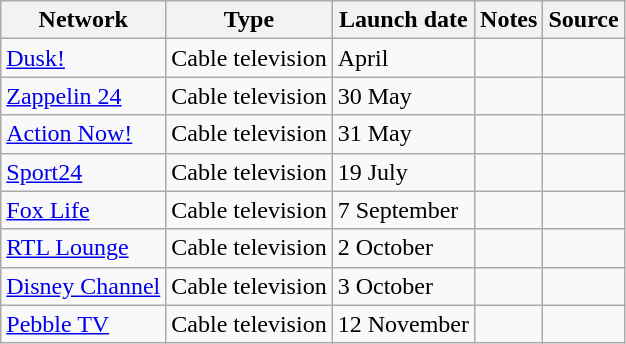<table class="wikitable sortable">
<tr>
<th>Network</th>
<th>Type</th>
<th>Launch date</th>
<th>Notes</th>
<th>Source</th>
</tr>
<tr>
<td><a href='#'>Dusk!</a></td>
<td>Cable television</td>
<td>April</td>
<td></td>
<td></td>
</tr>
<tr>
<td><a href='#'>Zappelin 24</a></td>
<td>Cable television</td>
<td>30 May</td>
<td></td>
<td></td>
</tr>
<tr>
<td><a href='#'>Action Now!</a></td>
<td>Cable television</td>
<td>31 May</td>
<td></td>
<td></td>
</tr>
<tr>
<td><a href='#'>Sport24</a></td>
<td>Cable television</td>
<td>19 July</td>
<td></td>
<td></td>
</tr>
<tr>
<td><a href='#'>Fox Life</a></td>
<td>Cable television</td>
<td>7 September</td>
<td></td>
<td></td>
</tr>
<tr>
<td><a href='#'>RTL Lounge</a></td>
<td>Cable television</td>
<td>2 October</td>
<td></td>
<td></td>
</tr>
<tr>
<td><a href='#'>Disney Channel</a></td>
<td>Cable television</td>
<td>3 October</td>
<td></td>
<td></td>
</tr>
<tr>
<td><a href='#'>Pebble TV</a></td>
<td>Cable television</td>
<td>12 November</td>
<td></td>
<td></td>
</tr>
</table>
